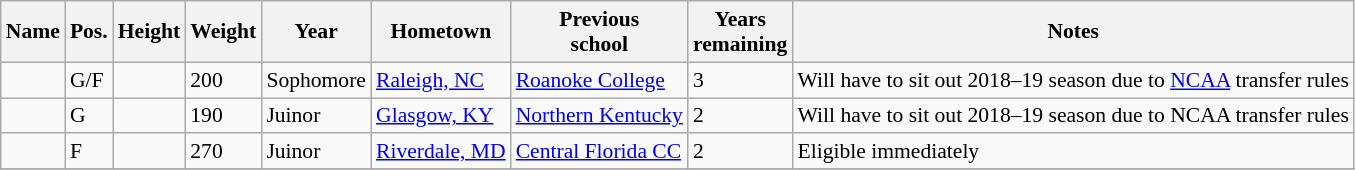<table class="wikitable sortable" style="font-size:90%;" border="1">
<tr>
<th>Name</th>
<th>Pos.</th>
<th>Height</th>
<th>Weight</th>
<th>Year</th>
<th>Hometown</th>
<th ! class="unsortable">Previous<br>school</th>
<th ! class="unsortable">Years<br>remaining</th>
<th ! class="unsortable">Notes</th>
</tr>
<tr>
<td></td>
<td>G/F</td>
<td></td>
<td>200</td>
<td>Sophomore</td>
<td><a href='#'>Raleigh, NC</a></td>
<td><a href='#'>Roanoke College</a></td>
<td>3</td>
<td>Will have to sit out 2018–19 season due to <a href='#'>NCAA</a> transfer rules</td>
</tr>
<tr>
<td></td>
<td>G</td>
<td></td>
<td>190</td>
<td>Juinor</td>
<td><a href='#'>Glasgow, KY</a></td>
<td><a href='#'>Northern Kentucky</a></td>
<td>2</td>
<td>Will have to sit out 2018–19 season due to NCAA transfer rules</td>
</tr>
<tr>
<td></td>
<td>F</td>
<td></td>
<td>270</td>
<td>Juinor</td>
<td><a href='#'>Riverdale, MD</a></td>
<td><a href='#'>Central Florida CC</a></td>
<td>2</td>
<td>Eligible immediately</td>
</tr>
<tr>
</tr>
</table>
